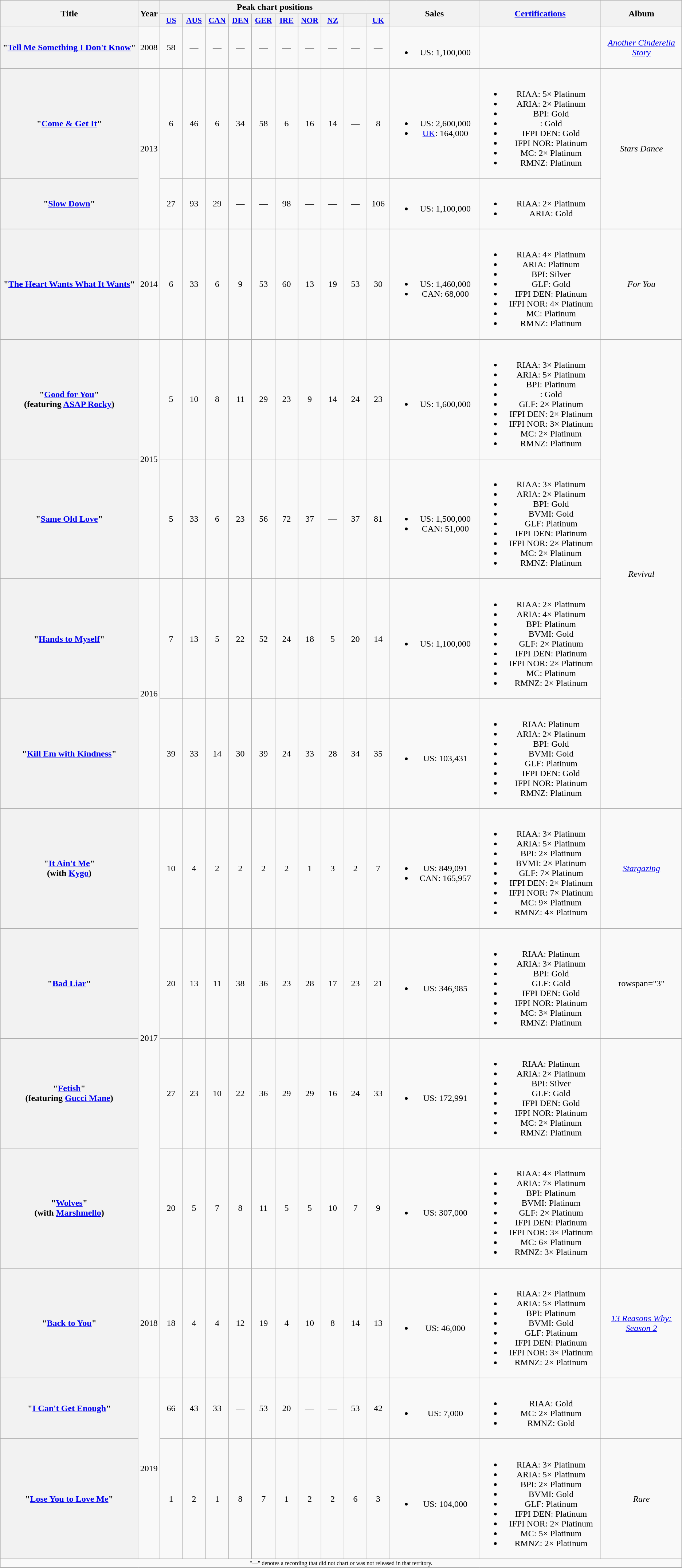<table class="wikitable plainrowheaders" style="text-align:center;">
<tr>
<th scope="col" rowspan="2" style="width:16em;">Title</th>
<th scope="col" rowspan="2" style="width:1em;">Year</th>
<th scope="col" colspan="10">Peak chart positions</th>
<th scope="col" rowspan="2" style="width:10em;">Sales</th>
<th scope="col" rowspan="2" style="width:14em;"><a href='#'>Certifications</a></th>
<th scope="col" rowspan="2" style="width:9em;">Album</th>
</tr>
<tr>
<th scope="col" style="width:2.5em;font-size:90%;"><a href='#'>US</a><br></th>
<th scope="col" style="width:2.5em;font-size:90%;"><a href='#'>AUS</a><br></th>
<th scope="col" style="width:2.5em;font-size:90%;"><a href='#'>CAN</a><br></th>
<th scope="col" style="width:2.5em;font-size:90%;"><a href='#'>DEN</a><br></th>
<th scope="col" style="width:2.5em;font-size:90%;"><a href='#'>GER</a> <br></th>
<th scope="col" style="width:2.5em;font-size:90%;"><a href='#'>IRE</a><br></th>
<th scope="col" style="width:2.5em;font-size:90%;"><a href='#'>NOR</a><br></th>
<th scope="col" style="width:2.5em;font-size:90%;"><a href='#'>NZ</a><br></th>
<th scope="col" style="width:2.5em;font-size:90%;"><a href='#'></a><br></th>
<th scope="col" style="width:2.5em;font-size:90%;"><a href='#'>UK</a><br></th>
</tr>
<tr>
<th scope="row">"<a href='#'>Tell Me Something I Don't Know</a>"</th>
<td>2008</td>
<td>58</td>
<td>—</td>
<td>—</td>
<td>—</td>
<td>—</td>
<td>—</td>
<td>—</td>
<td>—</td>
<td>—</td>
<td>—</td>
<td><br><ul><li>US: 1,100,000</li></ul></td>
<td></td>
<td><em><a href='#'>Another Cinderella Story</a></em></td>
</tr>
<tr>
<th scope="row">"<a href='#'>Come & Get It</a>"</th>
<td rowspan="2">2013</td>
<td>6</td>
<td>46</td>
<td>6</td>
<td>34</td>
<td>58</td>
<td>6</td>
<td>16</td>
<td>14</td>
<td>—</td>
<td>8</td>
<td><br><ul><li>US: 2,600,000</li><li><a href='#'>UK</a>: 164,000</li></ul></td>
<td><br><ul><li>RIAA: 5× Platinum</li><li>ARIA: 2× Platinum</li><li>BPI: Gold</li><li><a href='#'></a>: Gold</li><li>IFPI DEN: Gold</li><li>IFPI NOR: Platinum</li><li>MC: 2× Platinum</li><li>RMNZ: Platinum</li></ul></td>
<td rowspan="2"><em>Stars Dance</em></td>
</tr>
<tr>
<th scope="row">"<a href='#'>Slow Down</a>"</th>
<td>27</td>
<td>93</td>
<td>29</td>
<td>—</td>
<td>—</td>
<td>98</td>
<td>—</td>
<td>—</td>
<td>—</td>
<td>106</td>
<td><br><ul><li>US: 1,100,000</li></ul></td>
<td><br><ul><li>RIAA: 2× Platinum</li><li>ARIA: Gold</li></ul></td>
</tr>
<tr>
<th scope="row">"<a href='#'>The Heart Wants What It Wants</a>"</th>
<td>2014</td>
<td>6</td>
<td>33</td>
<td>6</td>
<td>9</td>
<td>53</td>
<td>60</td>
<td>13</td>
<td>19</td>
<td>53</td>
<td>30</td>
<td><br><ul><li>US: 1,460,000</li><li>CAN: 68,000</li></ul></td>
<td><br><ul><li>RIAA: 4× Platinum</li><li>ARIA: Platinum</li><li>BPI: Silver</li><li>GLF: Gold</li><li>IFPI DEN: Platinum</li><li>IFPI NOR: 4× Platinum</li><li>MC: Platinum</li><li>RMNZ: Platinum</li></ul></td>
<td><em>For You</em></td>
</tr>
<tr>
<th scope="row">"<a href='#'>Good for You</a>"<br><span>(featuring <a href='#'>ASAP Rocky</a>)</span></th>
<td rowspan="2">2015</td>
<td>5</td>
<td>10</td>
<td>8</td>
<td>11</td>
<td>29</td>
<td>23</td>
<td>9</td>
<td>14</td>
<td>24</td>
<td>23</td>
<td><br><ul><li>US: 1,600,000</li></ul></td>
<td><br><ul><li>RIAA: 3× Platinum</li><li>ARIA: 5× Platinum</li><li>BPI: Platinum</li><li><a href='#'></a>: Gold</li><li>GLF: 2× Platinum</li><li>IFPI DEN: 2× Platinum</li><li>IFPI NOR: 3× Platinum</li><li>MC: 2× Platinum</li><li>RMNZ: Platinum</li></ul></td>
<td rowspan="4"><em>Revival</em></td>
</tr>
<tr>
<th scope="row">"<a href='#'>Same Old Love</a>"</th>
<td>5</td>
<td>33</td>
<td>6</td>
<td>23</td>
<td>56</td>
<td>72</td>
<td>37</td>
<td>—</td>
<td>37</td>
<td>81</td>
<td><br><ul><li>US: 1,500,000</li><li>CAN: 51,000</li></ul></td>
<td><br><ul><li>RIAA: 3× Platinum</li><li>ARIA: 2× Platinum</li><li>BPI: Gold</li><li>BVMI: Gold</li><li>GLF: Platinum</li><li>IFPI DEN: Platinum</li><li>IFPI NOR: 2× Platinum</li><li>MC: 2× Platinum</li><li>RMNZ: Platinum</li></ul></td>
</tr>
<tr>
<th scope="row">"<a href='#'>Hands to Myself</a>"</th>
<td rowspan="2">2016</td>
<td>7</td>
<td>13</td>
<td>5</td>
<td>22</td>
<td>52</td>
<td>24</td>
<td>18</td>
<td>5</td>
<td>20</td>
<td>14</td>
<td><br><ul><li>US: 1,100,000</li></ul></td>
<td><br><ul><li>RIAA: 2× Platinum</li><li>ARIA: 4× Platinum</li><li>BPI: Platinum</li><li>BVMI: Gold</li><li>GLF: 2× Platinum</li><li>IFPI DEN: Platinum</li><li>IFPI NOR: 2× Platinum</li><li>MC: Platinum</li><li>RMNZ: 2× Platinum</li></ul></td>
</tr>
<tr>
<th scope="row">"<a href='#'>Kill Em with Kindness</a>"</th>
<td>39</td>
<td>33</td>
<td>14</td>
<td>30</td>
<td>39</td>
<td>24</td>
<td>33</td>
<td>28</td>
<td>34</td>
<td>35</td>
<td><br><ul><li>US: 103,431</li></ul></td>
<td><br><ul><li>RIAA: Platinum</li><li>ARIA: 2× Platinum</li><li>BPI: Gold</li><li>BVMI: Gold</li><li>GLF: Platinum</li><li>IFPI DEN: Gold</li><li>IFPI NOR: Platinum</li><li>RMNZ: Platinum</li></ul></td>
</tr>
<tr>
<th scope="row">"<a href='#'>It Ain't Me</a>"<br><span>(with <a href='#'>Kygo</a>)</span></th>
<td rowspan="4">2017</td>
<td>10</td>
<td>4</td>
<td>2</td>
<td>2</td>
<td>2</td>
<td>2</td>
<td>1</td>
<td>3</td>
<td>2</td>
<td>7</td>
<td><br><ul><li>US: 849,091</li><li>CAN: 165,957</li></ul></td>
<td><br><ul><li>RIAA: 3× Platinum</li><li>ARIA: 5× Platinum</li><li>BPI: 2× Platinum</li><li>BVMI: 2× Platinum</li><li>GLF: 7× Platinum</li><li>IFPI DEN: 2× Platinum</li><li>IFPI NOR: 7× Platinum</li><li>MC: 9× Platinum</li><li>RMNZ: 4× Platinum</li></ul></td>
<td><em><a href='#'>Stargazing</a></em></td>
</tr>
<tr>
<th scope="row">"<a href='#'>Bad Liar</a>"</th>
<td>20</td>
<td>13</td>
<td>11</td>
<td>38</td>
<td>36</td>
<td>23</td>
<td>28</td>
<td>17</td>
<td>23</td>
<td>21</td>
<td><br><ul><li>US: 346,985</li></ul></td>
<td><br><ul><li>RIAA: Platinum</li><li>ARIA: 3× Platinum</li><li>BPI: Gold</li><li>GLF: Gold</li><li>IFPI DEN: Gold</li><li>IFPI NOR: Platinum</li><li>MC: 3× Platinum</li><li>RMNZ: Platinum</li></ul></td>
<td>rowspan="3" </td>
</tr>
<tr>
<th scope="row">"<a href='#'>Fetish</a>"<br><span>(featuring <a href='#'>Gucci Mane</a>)</span></th>
<td>27</td>
<td>23</td>
<td>10</td>
<td>22</td>
<td>36</td>
<td>29</td>
<td>29</td>
<td>16</td>
<td>24</td>
<td>33</td>
<td><br><ul><li>US: 172,991</li></ul></td>
<td><br><ul><li>RIAA: Platinum</li><li>ARIA: 2× Platinum</li><li>BPI: Silver</li><li>GLF: Gold</li><li>IFPI DEN: Gold</li><li>IFPI NOR: Platinum</li><li>MC: 2× Platinum</li><li>RMNZ: Platinum</li></ul></td>
</tr>
<tr>
<th scope="row">"<a href='#'>Wolves</a>"<br><span>(with <a href='#'>Marshmello</a>)</span></th>
<td>20</td>
<td>5</td>
<td>7</td>
<td>8</td>
<td>11</td>
<td>5</td>
<td>5</td>
<td>10</td>
<td>7</td>
<td>9</td>
<td><br><ul><li>US: 307,000</li></ul></td>
<td><br><ul><li>RIAA: 4× Platinum</li><li>ARIA: 7× Platinum</li><li>BPI: Platinum</li><li>BVMI: Platinum</li><li>GLF: 2× Platinum</li><li>IFPI DEN: Platinum</li><li>IFPI NOR: 3× Platinum</li><li>MC: 6× Platinum</li><li>RMNZ: 3× Platinum</li></ul></td>
</tr>
<tr>
<th scope="row">"<a href='#'>Back to You</a>"</th>
<td>2018</td>
<td>18</td>
<td>4</td>
<td>4</td>
<td>12</td>
<td>19</td>
<td>4</td>
<td>10</td>
<td>8</td>
<td>14</td>
<td>13</td>
<td><br><ul><li>US: 46,000</li></ul></td>
<td><br><ul><li>RIAA: 2× Platinum</li><li>ARIA: 5× Platinum</li><li>BPI: Platinum</li><li>BVMI: Gold</li><li>GLF: Platinum</li><li>IFPI DEN: Platinum</li><li>IFPI NOR: 3× Platinum</li><li>RMNZ: 2× Platinum</li></ul></td>
<td><em><a href='#'>13 Reasons Why: Season 2</a></em></td>
</tr>
<tr>
<th scope="row">"<a href='#'>I Can't Get Enough</a>" <br></th>
<td rowspan="2">2019</td>
<td>66</td>
<td>43</td>
<td>33</td>
<td>—</td>
<td>53</td>
<td>20</td>
<td>—</td>
<td>—</td>
<td>53</td>
<td>42</td>
<td><br><ul><li>US: 7,000</li></ul></td>
<td><br><ul><li>RIAA: Gold</li><li>MC: 2× Platinum</li><li>RMNZ: Gold</li></ul></td>
<td></td>
</tr>
<tr>
<th scope="row">"<a href='#'>Lose You to Love Me</a>"</th>
<td>1</td>
<td>2</td>
<td>1</td>
<td>8</td>
<td>7</td>
<td>1</td>
<td>2</td>
<td>2</td>
<td>6</td>
<td>3</td>
<td><br><ul><li>US: 104,000</li></ul></td>
<td><br><ul><li>RIAA: 3× Platinum</li><li>ARIA: 5× Platinum</li><li>BPI: 2× Platinum</li><li>BVMI: Gold</li><li>GLF: Platinum</li><li>IFPI DEN: Platinum</li><li>IFPI NOR: 2× Platinum</li><li>MC: 5× Platinum</li><li>RMNZ: 2× Platinum</li></ul></td>
<td><em>Rare</em></td>
</tr>
<tr>
<td colspan="15" style="font-size:8pt;">"—" denotes a recording that did not chart or was not released in that territory.</td>
</tr>
</table>
